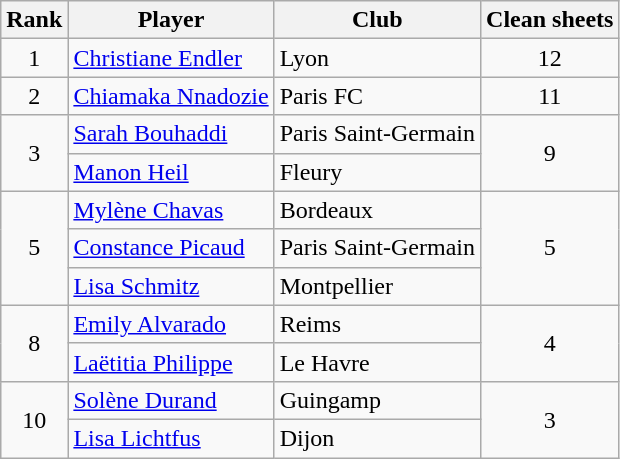<table class="wikitable" style="text-align:center">
<tr>
<th>Rank</th>
<th>Player</th>
<th>Club</th>
<th>Clean sheets</th>
</tr>
<tr>
<td>1</td>
<td align="left"> <a href='#'>Christiane Endler</a></td>
<td align="left">Lyon</td>
<td>12</td>
</tr>
<tr>
<td>2</td>
<td align="left"> <a href='#'>Chiamaka Nnadozie</a></td>
<td align="left">Paris FC</td>
<td>11</td>
</tr>
<tr>
<td rowspan=2>3</td>
<td align="left"> <a href='#'>Sarah Bouhaddi</a></td>
<td align="left">Paris Saint-Germain</td>
<td rowspan=2>9</td>
</tr>
<tr>
<td align="left"> <a href='#'>Manon Heil</a></td>
<td align="left">Fleury</td>
</tr>
<tr>
<td rowspan=3>5</td>
<td align="left"> <a href='#'>Mylène Chavas</a></td>
<td align="left">Bordeaux</td>
<td rowspan=3>5</td>
</tr>
<tr>
<td align="left"> <a href='#'>Constance Picaud</a></td>
<td align="left">Paris Saint-Germain</td>
</tr>
<tr>
<td align="left"> <a href='#'>Lisa Schmitz</a></td>
<td align="left">Montpellier</td>
</tr>
<tr>
<td rowspan=2>8</td>
<td align="left"> <a href='#'>Emily Alvarado</a></td>
<td align="left">Reims</td>
<td rowspan=2>4</td>
</tr>
<tr>
<td align="left"> <a href='#'>Laëtitia Philippe</a></td>
<td align="left">Le Havre</td>
</tr>
<tr>
<td rowspan=2>10</td>
<td align="left"> <a href='#'>Solène Durand</a></td>
<td align="left">Guingamp</td>
<td rowspan=2>3</td>
</tr>
<tr>
<td align="left"> <a href='#'>Lisa Lichtfus</a></td>
<td align="left">Dijon</td>
</tr>
</table>
